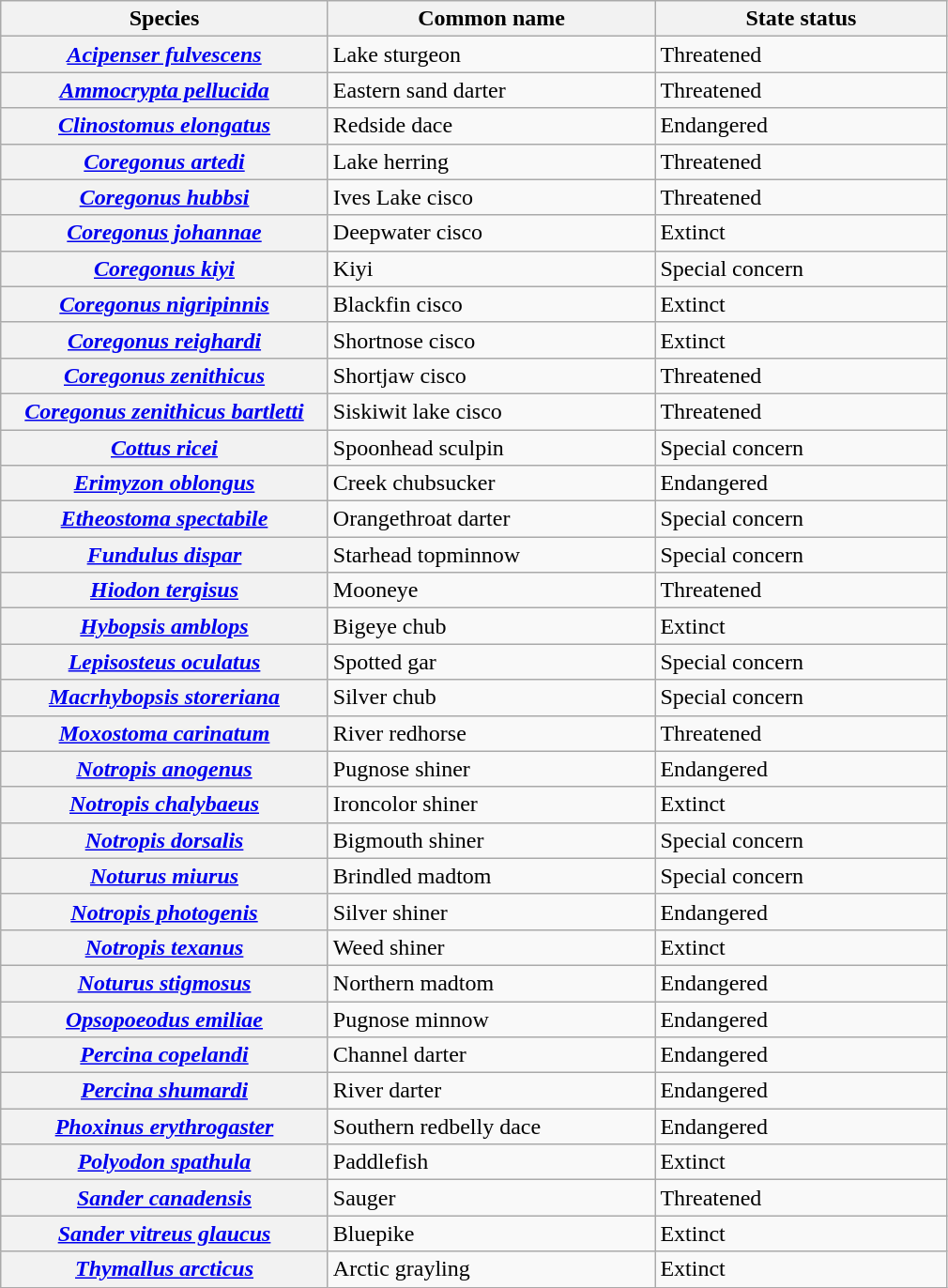<table class="wikitable sortable plainrowheaders">
<tr>
<th scope="col" style="width:225px;">Species</th>
<th scope="col" style="width:225px;">Common name</th>
<th scope="col" style="width:200px;">State status</th>
</tr>
<tr>
<th scope="row"><em><a href='#'>Acipenser fulvescens</a></em></th>
<td>Lake sturgeon</td>
<td>Threatened</td>
</tr>
<tr>
<th scope="row"><em><a href='#'>Ammocrypta pellucida</a></em></th>
<td>Eastern sand darter</td>
<td>Threatened</td>
</tr>
<tr>
<th scope="row"><em><a href='#'>Clinostomus elongatus</a></em></th>
<td>Redside dace</td>
<td>Endangered</td>
</tr>
<tr>
<th scope="row"><em><a href='#'>Coregonus artedi</a></em></th>
<td>Lake herring</td>
<td>Threatened</td>
</tr>
<tr>
<th scope="row"><em><a href='#'>Coregonus hubbsi</a></em></th>
<td>Ives Lake cisco</td>
<td>Threatened</td>
</tr>
<tr>
<th scope="row"><em><a href='#'>Coregonus johannae</a></em></th>
<td>Deepwater cisco</td>
<td>Extinct</td>
</tr>
<tr>
<th scope="row"><em><a href='#'>Coregonus kiyi</a></em></th>
<td>Kiyi</td>
<td>Special concern</td>
</tr>
<tr>
<th scope="row"><em><a href='#'>Coregonus nigripinnis</a></em></th>
<td>Blackfin cisco</td>
<td>Extinct</td>
</tr>
<tr>
<th scope="row"><em><a href='#'>Coregonus reighardi</a></em></th>
<td>Shortnose cisco</td>
<td>Extinct</td>
</tr>
<tr>
<th scope="row"><em><a href='#'>Coregonus zenithicus</a></em></th>
<td>Shortjaw cisco</td>
<td>Threatened</td>
</tr>
<tr>
<th scope="row"><em><a href='#'>Coregonus zenithicus bartletti</a></em></th>
<td>Siskiwit lake cisco</td>
<td>Threatened</td>
</tr>
<tr>
<th scope="row"><em><a href='#'>Cottus ricei</a></em></th>
<td>Spoonhead sculpin</td>
<td>Special concern</td>
</tr>
<tr>
<th scope="row"><em><a href='#'>Erimyzon oblongus</a></em></th>
<td>Creek chubsucker</td>
<td>Endangered</td>
</tr>
<tr>
<th scope="row"><em><a href='#'>Etheostoma spectabile</a></em></th>
<td>Orangethroat darter</td>
<td>Special concern</td>
</tr>
<tr>
<th scope="row"><em><a href='#'>Fundulus dispar</a></em></th>
<td>Starhead topminnow</td>
<td>Special concern</td>
</tr>
<tr>
<th scope="row"><em><a href='#'>Hiodon tergisus</a></em></th>
<td>Mooneye</td>
<td>Threatened</td>
</tr>
<tr>
<th scope="row"><em><a href='#'>Hybopsis amblops</a></em></th>
<td>Bigeye chub</td>
<td>Extinct</td>
</tr>
<tr>
<th scope="row"><em><a href='#'>Lepisosteus oculatus</a></em></th>
<td>Spotted gar</td>
<td>Special concern</td>
</tr>
<tr>
<th scope="row"><em><a href='#'>Macrhybopsis storeriana</a></em></th>
<td>Silver chub</td>
<td>Special concern</td>
</tr>
<tr>
<th scope="row"><em><a href='#'>Moxostoma carinatum</a></em></th>
<td>River redhorse</td>
<td>Threatened</td>
</tr>
<tr>
<th scope="row"><em><a href='#'>Notropis anogenus</a></em></th>
<td>Pugnose shiner</td>
<td>Endangered</td>
</tr>
<tr>
<th scope="row"><em><a href='#'>Notropis chalybaeus</a></em></th>
<td>Ironcolor shiner</td>
<td>Extinct</td>
</tr>
<tr>
<th scope="row"><em><a href='#'>Notropis dorsalis</a></em></th>
<td>Bigmouth shiner</td>
<td>Special concern</td>
</tr>
<tr>
<th scope="row"><em><a href='#'>Noturus miurus</a></em></th>
<td>Brindled madtom</td>
<td>Special concern</td>
</tr>
<tr>
<th scope="row"><em><a href='#'>Notropis photogenis</a></em></th>
<td>Silver shiner</td>
<td>Endangered</td>
</tr>
<tr>
<th scope="row"><em><a href='#'>Notropis texanus</a></em></th>
<td>Weed shiner</td>
<td>Extinct</td>
</tr>
<tr>
<th scope="row"><em><a href='#'>Noturus stigmosus</a></em></th>
<td>Northern madtom</td>
<td>Endangered</td>
</tr>
<tr>
<th scope="row"><em><a href='#'>Opsopoeodus emiliae</a></em></th>
<td>Pugnose minnow</td>
<td>Endangered</td>
</tr>
<tr>
<th scope="row"><em><a href='#'>Percina copelandi</a></em></th>
<td>Channel darter</td>
<td>Endangered</td>
</tr>
<tr>
<th scope="row"><em><a href='#'>Percina shumardi</a></em></th>
<td>River darter</td>
<td>Endangered</td>
</tr>
<tr>
<th scope="row"><em><a href='#'>Phoxinus erythrogaster</a></em></th>
<td>Southern redbelly dace</td>
<td>Endangered</td>
</tr>
<tr>
<th scope="row"><em><a href='#'>Polyodon spathula</a></em></th>
<td>Paddlefish</td>
<td>Extinct</td>
</tr>
<tr>
<th scope="row"><em><a href='#'>Sander canadensis</a></em></th>
<td>Sauger</td>
<td>Threatened</td>
</tr>
<tr>
<th scope="row"><em><a href='#'>Sander vitreus glaucus</a></em></th>
<td>Bluepike</td>
<td>Extinct</td>
</tr>
<tr>
<th scope="row"><em><a href='#'>Thymallus arcticus</a></em></th>
<td>Arctic grayling</td>
<td>Extinct</td>
</tr>
</table>
